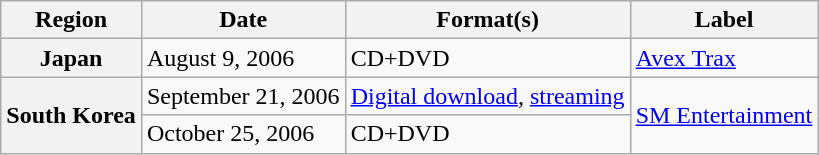<table class="wikitable plainrowheaders">
<tr>
<th>Region</th>
<th>Date</th>
<th>Format(s)</th>
<th>Label</th>
</tr>
<tr>
<th scope="row">Japan</th>
<td>August 9, 2006</td>
<td>CD+DVD</td>
<td><a href='#'>Avex Trax</a></td>
</tr>
<tr>
<th rowspan="2" scope="row">South Korea</th>
<td>September 21, 2006</td>
<td><a href='#'>Digital download</a>, <a href='#'>streaming</a></td>
<td rowspan="2"><a href='#'>SM Entertainment</a></td>
</tr>
<tr>
<td>October 25, 2006</td>
<td>CD+DVD</td>
</tr>
</table>
